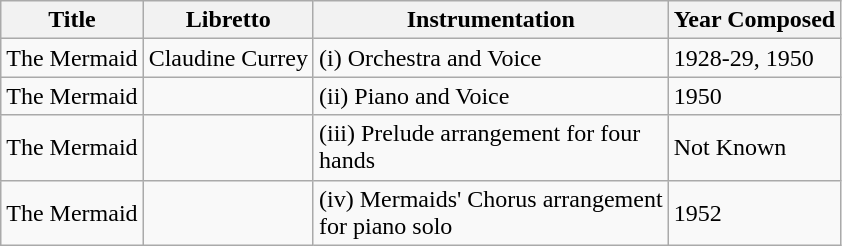<table class="wikitable">
<tr>
<th>Title</th>
<th>Libretto</th>
<th>Instrumentation</th>
<th>Year Composed</th>
</tr>
<tr>
<td>The Mermaid</td>
<td>Claudine Currey</td>
<td>(i) Orchestra and Voice</td>
<td>1928-29, 1950</td>
</tr>
<tr>
<td>The Mermaid</td>
<td></td>
<td>(ii) Piano and Voice</td>
<td>1950</td>
</tr>
<tr>
<td>The Mermaid</td>
<td></td>
<td>(iii) Prelude arrangement for four<br>hands</td>
<td>Not Known</td>
</tr>
<tr>
<td>The Mermaid</td>
<td></td>
<td>(iv) Mermaids' Chorus arrangement<br>for piano solo</td>
<td>1952</td>
</tr>
</table>
